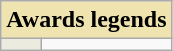<table class="wikitable">
<tr>
<th colspan="2" style="background-color:#EFE4B0;">Awards legends</th>
</tr>
<tr>
<td style="background-color:#EBEBE0;width:20px;"></td>
<td></td>
</tr>
</table>
